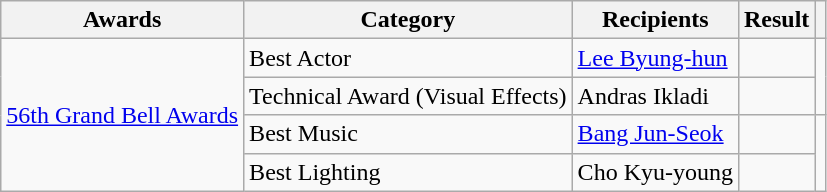<table class="wikitable">
<tr>
<th>Awards</th>
<th>Category</th>
<th>Recipients</th>
<th>Result</th>
<th></th>
</tr>
<tr>
<td rowspan="4"><a href='#'>56th Grand Bell Awards</a></td>
<td>Best Actor</td>
<td><a href='#'>Lee Byung-hun</a></td>
<td></td>
<td rowspan="2"></td>
</tr>
<tr>
<td>Technical Award (Visual Effects)</td>
<td>Andras Ikladi</td>
<td></td>
</tr>
<tr>
<td>Best Music</td>
<td><a href='#'>Bang Jun-Seok</a></td>
<td></td>
<td rowspan="2"></td>
</tr>
<tr>
<td>Best Lighting</td>
<td>Cho Kyu-young</td>
<td></td>
</tr>
</table>
